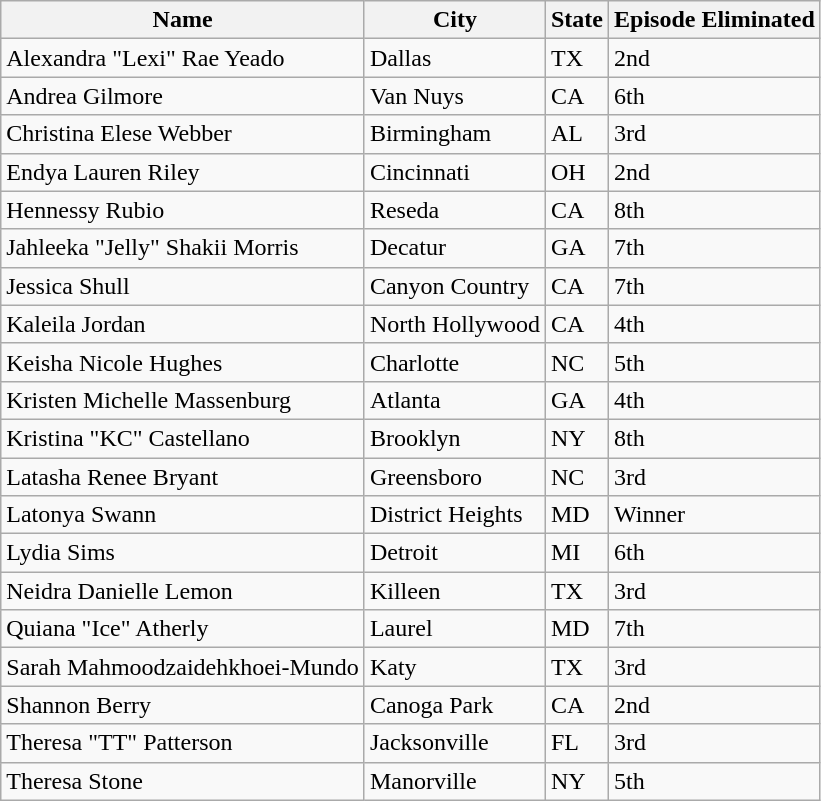<table class="wikitable">
<tr>
<th>Name</th>
<th>City</th>
<th>State</th>
<th>Episode Eliminated</th>
</tr>
<tr>
<td>Alexandra "Lexi" Rae Yeado</td>
<td>Dallas</td>
<td>TX </td>
<td>2nd</td>
</tr>
<tr>
<td>Andrea Gilmore</td>
<td>Van Nuys</td>
<td>CA</td>
<td>6th</td>
</tr>
<tr>
<td>Christina Elese Webber</td>
<td>Birmingham</td>
<td>AL</td>
<td>3rd</td>
</tr>
<tr>
<td>Endya Lauren Riley</td>
<td>Cincinnati</td>
<td>OH</td>
<td>2nd</td>
</tr>
<tr>
<td>Hennessy Rubio</td>
<td>Reseda</td>
<td>CA</td>
<td>8th</td>
</tr>
<tr>
<td>Jahleeka "Jelly" Shakii Morris</td>
<td>Decatur</td>
<td>GA</td>
<td>7th</td>
</tr>
<tr>
<td>Jessica Shull</td>
<td>Canyon Country</td>
<td>CA</td>
<td>7th</td>
</tr>
<tr>
<td>Kaleila Jordan</td>
<td>North Hollywood</td>
<td>CA</td>
<td>4th</td>
</tr>
<tr>
<td>Keisha Nicole Hughes</td>
<td>Charlotte</td>
<td>NC</td>
<td>5th</td>
</tr>
<tr>
<td>Kristen Michelle Massenburg</td>
<td>Atlanta</td>
<td>GA</td>
<td>4th</td>
</tr>
<tr>
<td>Kristina "KC" Castellano</td>
<td>Brooklyn</td>
<td>NY</td>
<td>8th</td>
</tr>
<tr>
<td>Latasha Renee Bryant</td>
<td>Greensboro</td>
<td>NC</td>
<td>3rd</td>
</tr>
<tr>
<td>Latonya Swann</td>
<td>District Heights</td>
<td>MD</td>
<td>Winner</td>
</tr>
<tr>
<td>Lydia Sims</td>
<td>Detroit</td>
<td>MI</td>
<td>6th</td>
</tr>
<tr>
<td>Neidra Danielle Lemon</td>
<td>Killeen</td>
<td>TX</td>
<td>3rd</td>
</tr>
<tr>
<td>Quiana "Ice" Atherly</td>
<td>Laurel</td>
<td>MD</td>
<td>7th</td>
</tr>
<tr>
<td>Sarah Mahmoodzaidehkhoei-Mundo</td>
<td>Katy</td>
<td>TX</td>
<td>3rd</td>
</tr>
<tr>
<td>Shannon Berry</td>
<td>Canoga Park</td>
<td>CA</td>
<td>2nd</td>
</tr>
<tr>
<td>Theresa "TT" Patterson</td>
<td>Jacksonville</td>
<td>FL</td>
<td>3rd</td>
</tr>
<tr>
<td>Theresa Stone</td>
<td>Manorville</td>
<td>NY</td>
<td>5th</td>
</tr>
</table>
